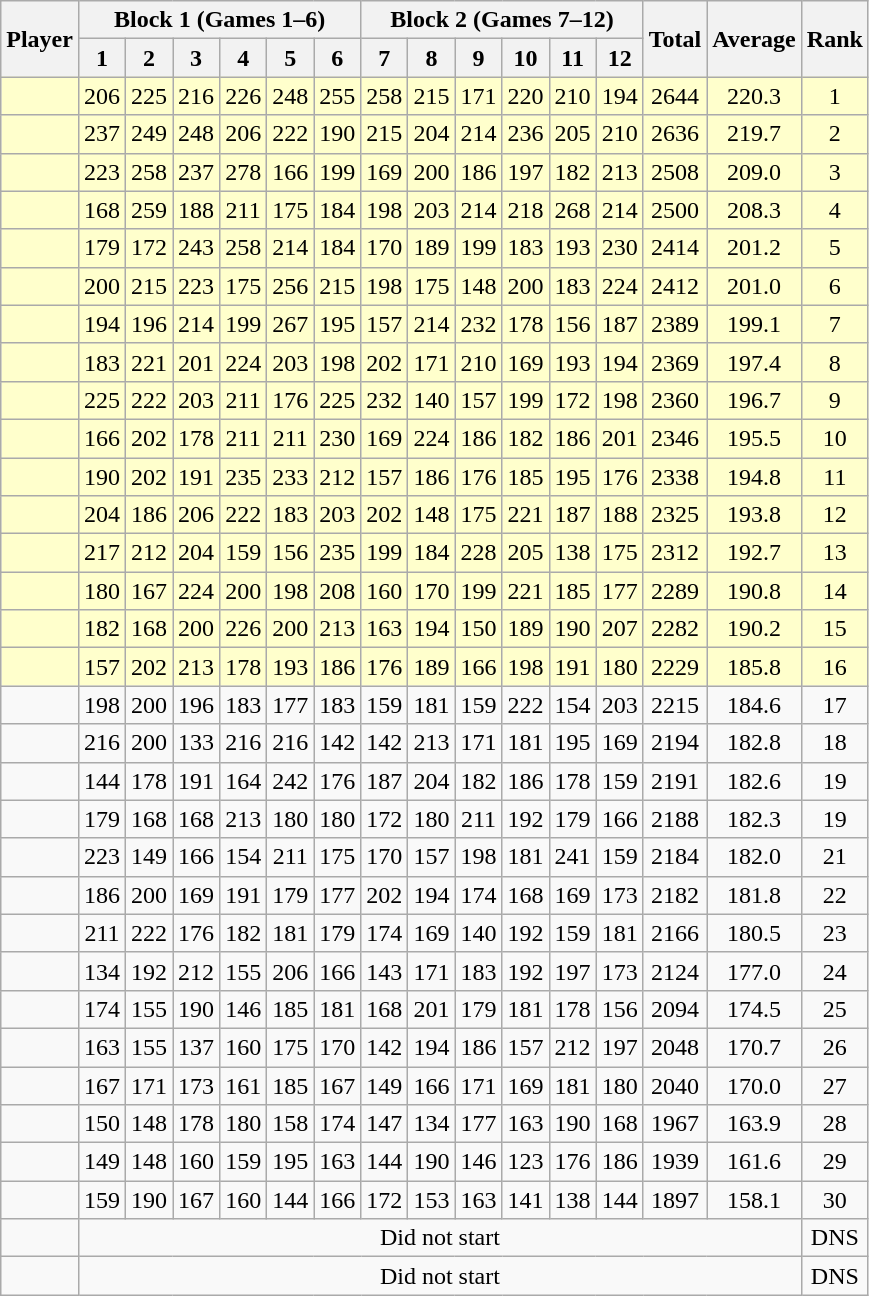<table class="wikitable">
<tr>
<th rowspan=2>Player</th>
<th colspan=6>Block 1 (Games 1–6)</th>
<th colspan=6>Block 2 (Games 7–12)</th>
<th rowspan=2>Total</th>
<th rowspan=2>Average</th>
<th rowspan=2>Rank</th>
</tr>
<tr>
<th>1</th>
<th>2</th>
<th>3</th>
<th>4</th>
<th>5</th>
<th>6</th>
<th>7</th>
<th>8</th>
<th>9</th>
<th>10</th>
<th>11</th>
<th>12</th>
</tr>
<tr bgcolor=#ffffcc>
<td></td>
<td align=center>206</td>
<td align=center>225</td>
<td align=center>216</td>
<td align=center>226</td>
<td align=center>248</td>
<td align=center>255</td>
<td align=center>258</td>
<td align=center>215</td>
<td align=center>171</td>
<td align=center>220</td>
<td align=center>210</td>
<td align=center>194</td>
<td align=center>2644</td>
<td align=center>220.3</td>
<td align=center>1</td>
</tr>
<tr bgcolor=#ffffcc>
<td></td>
<td align=center>237</td>
<td align=center>249</td>
<td align=center>248</td>
<td align=center>206</td>
<td align=center>222</td>
<td align=center>190</td>
<td align=center>215</td>
<td align=center>204</td>
<td align=center>214</td>
<td align=center>236</td>
<td align=center>205</td>
<td align=center>210</td>
<td align=center>2636</td>
<td align=center>219.7</td>
<td align=center>2</td>
</tr>
<tr bgcolor=#ffffcc>
<td></td>
<td align=center>223</td>
<td align=center>258</td>
<td align=center>237</td>
<td align=center>278</td>
<td align=center>166</td>
<td align=center>199</td>
<td align=center>169</td>
<td align=center>200</td>
<td align=center>186</td>
<td align=center>197</td>
<td align=center>182</td>
<td align=center>213</td>
<td align=center>2508</td>
<td align=center>209.0</td>
<td align=center>3</td>
</tr>
<tr bgcolor=#ffffcc>
<td></td>
<td align=center>168</td>
<td align=center>259</td>
<td align=center>188</td>
<td align=center>211</td>
<td align=center>175</td>
<td align=center>184</td>
<td align=center>198</td>
<td align=center>203</td>
<td align=center>214</td>
<td align=center>218</td>
<td align=center>268</td>
<td align=center>214</td>
<td align=center>2500</td>
<td align=center>208.3</td>
<td align=center>4</td>
</tr>
<tr bgcolor=#ffffcc>
<td></td>
<td align=center>179</td>
<td align=center>172</td>
<td align=center>243</td>
<td align=center>258</td>
<td align=center>214</td>
<td align=center>184</td>
<td align=center>170</td>
<td align=center>189</td>
<td align=center>199</td>
<td align=center>183</td>
<td align=center>193</td>
<td align=center>230</td>
<td align=center>2414</td>
<td align=center>201.2</td>
<td align=center>5</td>
</tr>
<tr bgcolor=#ffffcc>
<td></td>
<td align=center>200</td>
<td align=center>215</td>
<td align=center>223</td>
<td align=center>175</td>
<td align=center>256</td>
<td align=center>215</td>
<td align=center>198</td>
<td align=center>175</td>
<td align=center>148</td>
<td align=center>200</td>
<td align=center>183</td>
<td align=center>224</td>
<td align=center>2412</td>
<td align=center>201.0</td>
<td align=center>6</td>
</tr>
<tr bgcolor=#ffffcc>
<td></td>
<td align=center>194</td>
<td align=center>196</td>
<td align=center>214</td>
<td align=center>199</td>
<td align=center>267</td>
<td align=center>195</td>
<td align=center>157</td>
<td align=center>214</td>
<td align=center>232</td>
<td align=center>178</td>
<td align=center>156</td>
<td align=center>187</td>
<td align=center>2389</td>
<td align=center>199.1</td>
<td align=center>7</td>
</tr>
<tr bgcolor=#ffffcc>
<td></td>
<td align=center>183</td>
<td align=center>221</td>
<td align=center>201</td>
<td align=center>224</td>
<td align=center>203</td>
<td align=center>198</td>
<td align=center>202</td>
<td align=center>171</td>
<td align=center>210</td>
<td align=center>169</td>
<td align=center>193</td>
<td align=center>194</td>
<td align=center>2369</td>
<td align=center>197.4</td>
<td align=center>8</td>
</tr>
<tr bgcolor=#ffffcc>
<td></td>
<td align=center>225</td>
<td align=center>222</td>
<td align=center>203</td>
<td align=center>211</td>
<td align=center>176</td>
<td align=center>225</td>
<td align=center>232</td>
<td align=center>140</td>
<td align=center>157</td>
<td align=center>199</td>
<td align=center>172</td>
<td align=center>198</td>
<td align=center>2360</td>
<td align=center>196.7</td>
<td align=center>9</td>
</tr>
<tr bgcolor=#ffffcc>
<td></td>
<td align=center>166</td>
<td align=center>202</td>
<td align=center>178</td>
<td align=center>211</td>
<td align=center>211</td>
<td align=center>230</td>
<td align=center>169</td>
<td align=center>224</td>
<td align=center>186</td>
<td align=center>182</td>
<td align=center>186</td>
<td align=center>201</td>
<td align=center>2346</td>
<td align=center>195.5</td>
<td align=center>10</td>
</tr>
<tr bgcolor=#ffffcc>
<td></td>
<td align=center>190</td>
<td align=center>202</td>
<td align=center>191</td>
<td align=center>235</td>
<td align=center>233</td>
<td align=center>212</td>
<td align=center>157</td>
<td align=center>186</td>
<td align=center>176</td>
<td align=center>185</td>
<td align=center>195</td>
<td align=center>176</td>
<td align=center>2338</td>
<td align=center>194.8</td>
<td align=center>11</td>
</tr>
<tr bgcolor=#ffffcc>
<td></td>
<td align=center>204</td>
<td align=center>186</td>
<td align=center>206</td>
<td align=center>222</td>
<td align=center>183</td>
<td align=center>203</td>
<td align=center>202</td>
<td align=center>148</td>
<td align=center>175</td>
<td align=center>221</td>
<td align=center>187</td>
<td align=center>188</td>
<td align=center>2325</td>
<td align=center>193.8</td>
<td align=center>12</td>
</tr>
<tr bgcolor=#ffffcc>
<td></td>
<td align=center>217</td>
<td align=center>212</td>
<td align=center>204</td>
<td align=center>159</td>
<td align=center>156</td>
<td align=center>235</td>
<td align=center>199</td>
<td align=center>184</td>
<td align=center>228</td>
<td align=center>205</td>
<td align=center>138</td>
<td align=center>175</td>
<td align=center>2312</td>
<td align=center>192.7</td>
<td align=center>13</td>
</tr>
<tr bgcolor=#ffffcc>
<td></td>
<td align=center>180</td>
<td align=center>167</td>
<td align=center>224</td>
<td align=center>200</td>
<td align=center>198</td>
<td align=center>208</td>
<td align=center>160</td>
<td align=center>170</td>
<td align=center>199</td>
<td align=center>221</td>
<td align=center>185</td>
<td align=center>177</td>
<td align=center>2289</td>
<td align=center>190.8</td>
<td align=center>14</td>
</tr>
<tr bgcolor=#ffffcc>
<td></td>
<td align=center>182</td>
<td align=center>168</td>
<td align=center>200</td>
<td align=center>226</td>
<td align=center>200</td>
<td align=center>213</td>
<td align=center>163</td>
<td align=center>194</td>
<td align=center>150</td>
<td align=center>189</td>
<td align=center>190</td>
<td align=center>207</td>
<td align=center>2282</td>
<td align=center>190.2</td>
<td align=center>15</td>
</tr>
<tr bgcolor=#ffffcc>
<td></td>
<td align=center>157</td>
<td align=center>202</td>
<td align=center>213</td>
<td align=center>178</td>
<td align=center>193</td>
<td align=center>186</td>
<td align=center>176</td>
<td align=center>189</td>
<td align=center>166</td>
<td align=center>198</td>
<td align=center>191</td>
<td align=center>180</td>
<td align=center>2229</td>
<td align=center>185.8</td>
<td align=center>16</td>
</tr>
<tr>
<td></td>
<td align=center>198</td>
<td align=center>200</td>
<td align=center>196</td>
<td align=center>183</td>
<td align=center>177</td>
<td align=center>183</td>
<td align=center>159</td>
<td align=center>181</td>
<td align=center>159</td>
<td align=center>222</td>
<td align=center>154</td>
<td align=center>203</td>
<td align=center>2215</td>
<td align=center>184.6</td>
<td align=center>17</td>
</tr>
<tr>
<td></td>
<td align=center>216</td>
<td align=center>200</td>
<td align=center>133</td>
<td align=center>216</td>
<td align=center>216</td>
<td align=center>142</td>
<td align=center>142</td>
<td align=center>213</td>
<td align=center>171</td>
<td align=center>181</td>
<td align=center>195</td>
<td align=center>169</td>
<td align=center>2194</td>
<td align=center>182.8</td>
<td align=center>18</td>
</tr>
<tr>
<td></td>
<td align=center>144</td>
<td align=center>178</td>
<td align=center>191</td>
<td align=center>164</td>
<td align=center>242</td>
<td align=center>176</td>
<td align=center>187</td>
<td align=center>204</td>
<td align=center>182</td>
<td align=center>186</td>
<td align=center>178</td>
<td align=center>159</td>
<td align=center>2191</td>
<td align=center>182.6</td>
<td align=center>19</td>
</tr>
<tr>
<td></td>
<td align=center>179</td>
<td align=center>168</td>
<td align=center>168</td>
<td align=center>213</td>
<td align=center>180</td>
<td align=center>180</td>
<td align=center>172</td>
<td align=center>180</td>
<td align=center>211</td>
<td align=center>192</td>
<td align=center>179</td>
<td align=center>166</td>
<td align=center>2188</td>
<td align=center>182.3</td>
<td align=center>19</td>
</tr>
<tr>
<td></td>
<td align=center>223</td>
<td align=center>149</td>
<td align=center>166</td>
<td align=center>154</td>
<td align=center>211</td>
<td align=center>175</td>
<td align=center>170</td>
<td align=center>157</td>
<td align=center>198</td>
<td align=center>181</td>
<td align=center>241</td>
<td align=center>159</td>
<td align=center>2184</td>
<td align=center>182.0</td>
<td align=center>21</td>
</tr>
<tr>
<td></td>
<td align=center>186</td>
<td align=center>200</td>
<td align=center>169</td>
<td align=center>191</td>
<td align=center>179</td>
<td align=center>177</td>
<td align=center>202</td>
<td align=center>194</td>
<td align=center>174</td>
<td align=center>168</td>
<td align=center>169</td>
<td align=center>173</td>
<td align=center>2182</td>
<td align=center>181.8</td>
<td align=center>22</td>
</tr>
<tr>
<td></td>
<td align=center>211</td>
<td align=center>222</td>
<td align=center>176</td>
<td align=center>182</td>
<td align=center>181</td>
<td align=center>179</td>
<td align=center>174</td>
<td align=center>169</td>
<td align=center>140</td>
<td align=center>192</td>
<td align=center>159</td>
<td align=center>181</td>
<td align=center>2166</td>
<td align=center>180.5</td>
<td align=center>23</td>
</tr>
<tr>
<td></td>
<td align=center>134</td>
<td align=center>192</td>
<td align=center>212</td>
<td align=center>155</td>
<td align=center>206</td>
<td align=center>166</td>
<td align=center>143</td>
<td align=center>171</td>
<td align=center>183</td>
<td align=center>192</td>
<td align=center>197</td>
<td align=center>173</td>
<td align=center>2124</td>
<td align=center>177.0</td>
<td align=center>24</td>
</tr>
<tr>
<td></td>
<td align=center>174</td>
<td align=center>155</td>
<td align=center>190</td>
<td align=center>146</td>
<td align=center>185</td>
<td align=center>181</td>
<td align=center>168</td>
<td align=center>201</td>
<td align=center>179</td>
<td align=center>181</td>
<td align=center>178</td>
<td align=center>156</td>
<td align=center>2094</td>
<td align=center>174.5</td>
<td align=center>25</td>
</tr>
<tr>
<td></td>
<td align=center>163</td>
<td align=center>155</td>
<td align=center>137</td>
<td align=center>160</td>
<td align=center>175</td>
<td align=center>170</td>
<td align=center>142</td>
<td align=center>194</td>
<td align=center>186</td>
<td align=center>157</td>
<td align=center>212</td>
<td align=center>197</td>
<td align=center>2048</td>
<td align=center>170.7</td>
<td align=center>26</td>
</tr>
<tr>
<td></td>
<td align=center>167</td>
<td align=center>171</td>
<td align=center>173</td>
<td align=center>161</td>
<td align=center>185</td>
<td align=center>167</td>
<td align=center>149</td>
<td align=center>166</td>
<td align=center>171</td>
<td align=center>169</td>
<td align=center>181</td>
<td align=center>180</td>
<td align=center>2040</td>
<td align=center>170.0</td>
<td align=center>27</td>
</tr>
<tr>
<td></td>
<td align=center>150</td>
<td align=center>148</td>
<td align=center>178</td>
<td align=center>180</td>
<td align=center>158</td>
<td align=center>174</td>
<td align=center>147</td>
<td align=center>134</td>
<td align=center>177</td>
<td align=center>163</td>
<td align=center>190</td>
<td align=center>168</td>
<td align=center>1967</td>
<td align=center>163.9</td>
<td align=center>28</td>
</tr>
<tr>
<td></td>
<td align=center>149</td>
<td align=center>148</td>
<td align=center>160</td>
<td align=center>159</td>
<td align=center>195</td>
<td align=center>163</td>
<td align=center>144</td>
<td align=center>190</td>
<td align=center>146</td>
<td align=center>123</td>
<td align=center>176</td>
<td align=center>186</td>
<td align=center>1939</td>
<td align=center>161.6</td>
<td align=center>29</td>
</tr>
<tr>
<td></td>
<td align=center>159</td>
<td align=center>190</td>
<td align=center>167</td>
<td align=center>160</td>
<td align=center>144</td>
<td align=center>166</td>
<td align=center>172</td>
<td align=center>153</td>
<td align=center>163</td>
<td align=center>141</td>
<td align=center>138</td>
<td align=center>144</td>
<td align=center>1897</td>
<td align=center>158.1</td>
<td align=center>30</td>
</tr>
<tr>
<td></td>
<td align=center colspan=14>Did not start</td>
<td align=center>DNS</td>
</tr>
<tr>
<td></td>
<td align=center colspan=14>Did not start</td>
<td align=center>DNS</td>
</tr>
</table>
